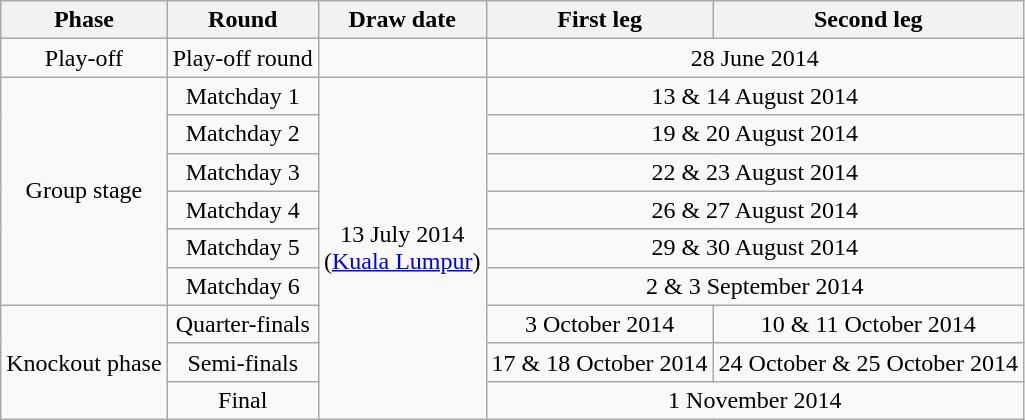<table class="wikitable" style="text-align:center">
<tr>
<th>Phase</th>
<th>Round</th>
<th>Draw date</th>
<th>First leg</th>
<th>Second leg</th>
</tr>
<tr>
<td>Play-off</td>
<td>Play-off round</td>
<td></td>
<td colspan=2>28 June 2014</td>
</tr>
<tr>
<td rowspan=6>Group stage</td>
<td>Matchday 1</td>
<td rowspan=9>13 July 2014<br>(<a href='#'>Kuala Lumpur</a>)</td>
<td colspan=2>13 & 14 August 2014</td>
</tr>
<tr>
<td>Matchday 2</td>
<td colspan=2>19 & 20 August 2014</td>
</tr>
<tr>
<td>Matchday 3</td>
<td colspan=2>22 & 23 August 2014</td>
</tr>
<tr>
<td>Matchday 4</td>
<td colspan=2>26 & 27 August 2014</td>
</tr>
<tr>
<td>Matchday 5</td>
<td colspan=2>29 & 30 August 2014</td>
</tr>
<tr>
<td>Matchday 6</td>
<td colspan=2>2 & 3 September 2014</td>
</tr>
<tr>
<td rowspan=3>Knockout phase</td>
<td>Quarter-finals</td>
<td>3 October 2014</td>
<td>10 & 11 October 2014</td>
</tr>
<tr>
<td>Semi-finals</td>
<td>17 & 18 October 2014</td>
<td>24 October & 25 October 2014</td>
</tr>
<tr>
<td>Final</td>
<td colspan=2>1 November 2014</td>
</tr>
</table>
